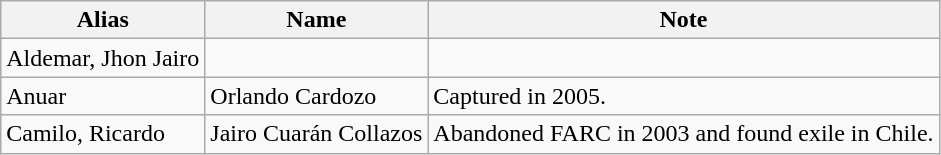<table class="wikitable">
<tr>
<th>Alias</th>
<th>Name</th>
<th>Note</th>
</tr>
<tr>
<td>Aldemar, Jhon Jairo  </td>
<td></td>
<td></td>
</tr>
<tr>
<td>Anuar</td>
<td>Orlando Cardozo</td>
<td>Captured in 2005.</td>
</tr>
<tr>
<td>Camilo, Ricardo</td>
<td>Jairo Cuarán Collazos</td>
<td>Abandoned FARC in 2003 and found exile in Chile.</td>
</tr>
</table>
